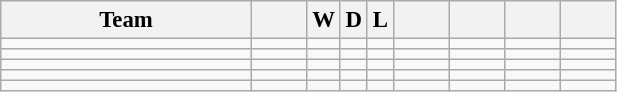<table class="wikitable" style="text-align:center; font-size:95%;">
<tr>
<th width=160>Team</th>
<th width=30></th>
<th>W</th>
<th>D</th>
<th>L</th>
<th width=30></th>
<th width=30></th>
<th width=30></th>
<th width=30></th>
</tr>
<tr>
<td align=left></td>
<td></td>
<td></td>
<td></td>
<td></td>
<td></td>
<td></td>
<td></td>
<td></td>
</tr>
<tr>
<td align=left></td>
<td></td>
<td></td>
<td></td>
<td></td>
<td></td>
<td></td>
<td></td>
<td></td>
</tr>
<tr>
<td align=left></td>
<td></td>
<td></td>
<td></td>
<td></td>
<td></td>
<td></td>
<td></td>
<td></td>
</tr>
<tr>
<td align=left></td>
<td></td>
<td></td>
<td></td>
<td></td>
<td></td>
<td></td>
<td></td>
<td></td>
</tr>
<tr>
<td align=left></td>
<td></td>
<td></td>
<td></td>
<td></td>
<td></td>
<td></td>
<td></td>
<td></td>
</tr>
</table>
